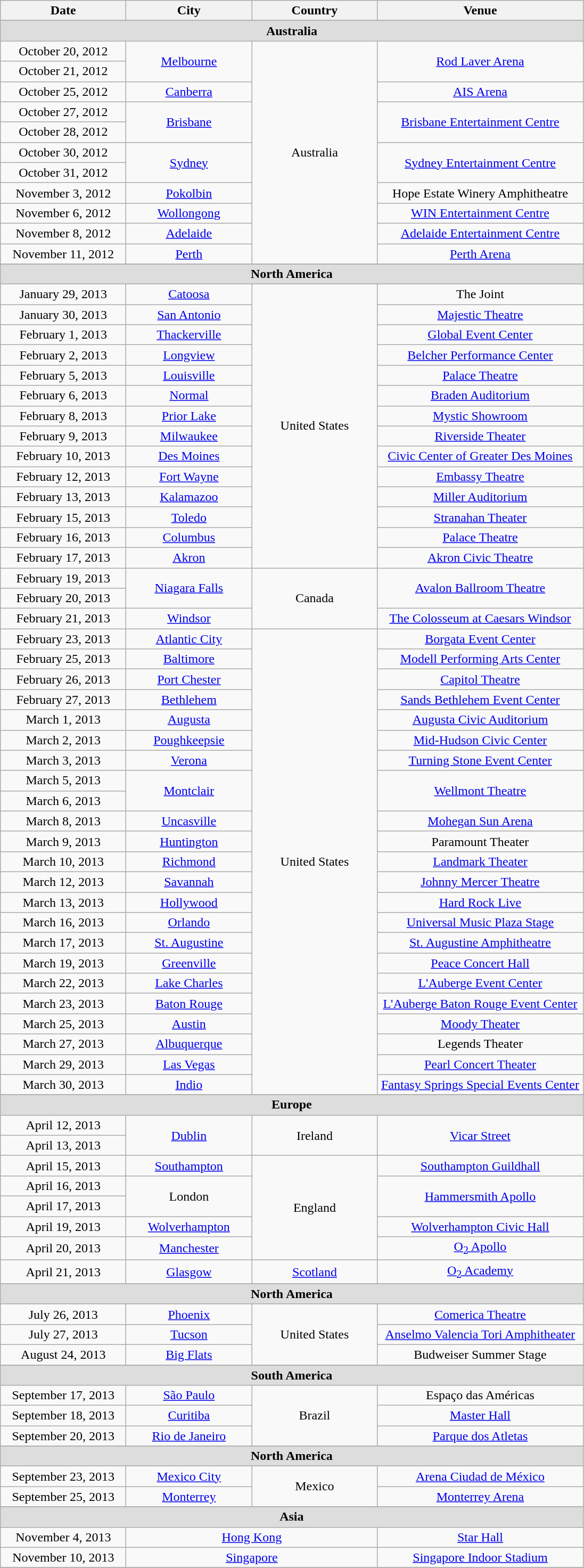<table class="wikitable" style="text-align:center">
<tr>
<th style="width:150px;">Date</th>
<th style="width:150px;">City</th>
<th style="width:150px;">Country</th>
<th style="width:250px;">Venue</th>
</tr>
<tr>
</tr>
<tr style="background:#ddd;">
<td colspan="5" style="text-align:center;"><strong>Australia</strong></td>
</tr>
<tr>
<td>October 20, 2012</td>
<td rowspan="2"><a href='#'>Melbourne</a></td>
<td rowspan="11">Australia</td>
<td rowspan="2"><a href='#'>Rod Laver Arena</a></td>
</tr>
<tr>
<td>October 21, 2012</td>
</tr>
<tr>
<td>October 25, 2012</td>
<td><a href='#'>Canberra</a></td>
<td><a href='#'>AIS Arena</a></td>
</tr>
<tr>
<td>October 27, 2012</td>
<td rowspan="2"><a href='#'>Brisbane</a></td>
<td rowspan="2"><a href='#'>Brisbane Entertainment Centre</a></td>
</tr>
<tr>
<td>October 28, 2012</td>
</tr>
<tr>
<td>October 30, 2012</td>
<td rowspan="2"><a href='#'>Sydney</a></td>
<td rowspan="2"><a href='#'>Sydney Entertainment Centre</a></td>
</tr>
<tr>
<td>October 31, 2012</td>
</tr>
<tr>
<td>November 3, 2012</td>
<td><a href='#'>Pokolbin</a></td>
<td>Hope Estate Winery Amphitheatre</td>
</tr>
<tr>
<td>November 6, 2012</td>
<td><a href='#'>Wollongong</a></td>
<td><a href='#'>WIN Entertainment Centre</a></td>
</tr>
<tr>
<td>November 8, 2012</td>
<td><a href='#'>Adelaide</a></td>
<td><a href='#'>Adelaide Entertainment Centre</a></td>
</tr>
<tr>
<td>November 11, 2012</td>
<td><a href='#'>Perth</a></td>
<td><a href='#'>Perth Arena</a></td>
</tr>
<tr>
</tr>
<tr style="background:#ddd;">
<td colspan="5" style="text-align:center;"><strong>North America</strong></td>
</tr>
<tr>
<td>January 29, 2013</td>
<td><a href='#'>Catoosa</a></td>
<td rowspan="14">United States</td>
<td>The Joint</td>
</tr>
<tr>
<td>January 30, 2013</td>
<td><a href='#'>San Antonio</a></td>
<td><a href='#'>Majestic Theatre</a></td>
</tr>
<tr>
<td>February 1, 2013</td>
<td><a href='#'>Thackerville</a></td>
<td><a href='#'>Global Event Center</a></td>
</tr>
<tr>
<td>February 2, 2013</td>
<td><a href='#'>Longview</a></td>
<td><a href='#'>Belcher Performance Center</a></td>
</tr>
<tr>
<td>February 5, 2013</td>
<td><a href='#'>Louisville</a></td>
<td><a href='#'>Palace Theatre</a></td>
</tr>
<tr>
<td>February 6, 2013</td>
<td><a href='#'>Normal</a></td>
<td><a href='#'>Braden Auditorium</a></td>
</tr>
<tr>
<td>February 8, 2013</td>
<td><a href='#'>Prior Lake</a></td>
<td><a href='#'>Mystic Showroom</a></td>
</tr>
<tr>
<td>February 9, 2013</td>
<td><a href='#'>Milwaukee</a></td>
<td><a href='#'>Riverside Theater</a></td>
</tr>
<tr>
<td>February 10, 2013</td>
<td><a href='#'>Des Moines</a></td>
<td><a href='#'>Civic Center of Greater Des Moines</a></td>
</tr>
<tr>
<td>February 12, 2013</td>
<td><a href='#'>Fort Wayne</a></td>
<td><a href='#'>Embassy Theatre</a></td>
</tr>
<tr>
<td>February 13, 2013</td>
<td><a href='#'>Kalamazoo</a></td>
<td><a href='#'>Miller Auditorium</a></td>
</tr>
<tr>
<td>February 15, 2013</td>
<td><a href='#'>Toledo</a></td>
<td><a href='#'>Stranahan Theater</a></td>
</tr>
<tr>
<td>February 16, 2013</td>
<td><a href='#'>Columbus</a></td>
<td><a href='#'>Palace Theatre</a></td>
</tr>
<tr>
<td>February 17, 2013</td>
<td><a href='#'>Akron</a></td>
<td><a href='#'>Akron Civic Theatre</a></td>
</tr>
<tr>
<td>February 19, 2013</td>
<td rowspan="2"><a href='#'>Niagara Falls</a></td>
<td rowspan="3">Canada</td>
<td rowspan="2"><a href='#'>Avalon Ballroom Theatre</a></td>
</tr>
<tr>
<td>February 20, 2013</td>
</tr>
<tr>
<td>February 21, 2013</td>
<td><a href='#'>Windsor</a></td>
<td><a href='#'>The Colosseum at Caesars Windsor</a></td>
</tr>
<tr>
<td>February 23, 2013</td>
<td><a href='#'>Atlantic City</a></td>
<td rowspan="23">United States</td>
<td><a href='#'>Borgata Event Center</a></td>
</tr>
<tr>
<td>February 25, 2013</td>
<td><a href='#'>Baltimore</a></td>
<td><a href='#'>Modell Performing Arts Center</a></td>
</tr>
<tr>
<td>February 26, 2013</td>
<td><a href='#'>Port Chester</a></td>
<td><a href='#'>Capitol Theatre</a></td>
</tr>
<tr>
<td>February 27, 2013</td>
<td><a href='#'>Bethlehem</a></td>
<td><a href='#'>Sands Bethlehem Event Center</a></td>
</tr>
<tr>
<td>March 1, 2013</td>
<td><a href='#'>Augusta</a></td>
<td><a href='#'>Augusta Civic Auditorium</a></td>
</tr>
<tr>
<td>March 2, 2013</td>
<td><a href='#'>Poughkeepsie</a></td>
<td><a href='#'>Mid-Hudson Civic Center</a></td>
</tr>
<tr>
<td>March 3, 2013</td>
<td><a href='#'>Verona</a></td>
<td><a href='#'>Turning Stone Event Center</a></td>
</tr>
<tr>
<td>March 5, 2013</td>
<td rowspan="2"><a href='#'>Montclair</a></td>
<td rowspan="2"><a href='#'>Wellmont Theatre</a></td>
</tr>
<tr>
<td>March 6, 2013</td>
</tr>
<tr>
<td>March 8, 2013</td>
<td><a href='#'>Uncasville</a></td>
<td><a href='#'>Mohegan Sun Arena</a></td>
</tr>
<tr>
<td>March 9, 2013</td>
<td><a href='#'>Huntington</a></td>
<td>Paramount Theater</td>
</tr>
<tr>
<td>March 10, 2013</td>
<td><a href='#'>Richmond</a></td>
<td><a href='#'>Landmark Theater</a></td>
</tr>
<tr>
<td>March 12, 2013</td>
<td><a href='#'>Savannah</a></td>
<td><a href='#'>Johnny Mercer Theatre</a></td>
</tr>
<tr>
<td>March 13, 2013</td>
<td><a href='#'>Hollywood</a></td>
<td><a href='#'>Hard Rock Live</a></td>
</tr>
<tr>
<td>March 16, 2013</td>
<td><a href='#'>Orlando</a></td>
<td><a href='#'>Universal Music Plaza Stage</a></td>
</tr>
<tr>
<td>March 17, 2013</td>
<td><a href='#'>St. Augustine</a></td>
<td><a href='#'>St. Augustine Amphitheatre</a></td>
</tr>
<tr>
<td>March 19, 2013</td>
<td><a href='#'>Greenville</a></td>
<td><a href='#'>Peace Concert Hall</a></td>
</tr>
<tr>
<td>March 22, 2013</td>
<td><a href='#'>Lake Charles</a></td>
<td><a href='#'>L'Auberge Event Center</a></td>
</tr>
<tr>
<td>March 23, 2013</td>
<td><a href='#'>Baton Rouge</a></td>
<td><a href='#'>L'Auberge Baton Rouge Event Center</a></td>
</tr>
<tr>
<td>March 25, 2013</td>
<td><a href='#'>Austin</a></td>
<td><a href='#'>Moody Theater</a></td>
</tr>
<tr>
<td>March 27, 2013</td>
<td><a href='#'>Albuquerque</a></td>
<td>Legends Theater</td>
</tr>
<tr>
<td>March 29, 2013</td>
<td><a href='#'>Las Vegas</a></td>
<td><a href='#'>Pearl Concert Theater</a></td>
</tr>
<tr>
<td>March 30, 2013</td>
<td><a href='#'>Indio</a></td>
<td><a href='#'>Fantasy Springs Special Events Center</a></td>
</tr>
<tr>
</tr>
<tr style="background:#ddd;">
<td colspan="5" style="text-align:center;"><strong>Europe</strong></td>
</tr>
<tr>
<td>April 12, 2013</td>
<td rowspan="2"><a href='#'>Dublin</a></td>
<td rowspan="2">Ireland</td>
<td rowspan="2"><a href='#'>Vicar Street</a></td>
</tr>
<tr>
<td>April 13, 2013</td>
</tr>
<tr>
<td>April 15, 2013</td>
<td><a href='#'>Southampton</a></td>
<td rowspan="5">England</td>
<td><a href='#'>Southampton Guildhall</a></td>
</tr>
<tr>
<td>April 16, 2013</td>
<td rowspan="2">London</td>
<td rowspan="2"><a href='#'>Hammersmith Apollo</a></td>
</tr>
<tr>
<td>April 17, 2013</td>
</tr>
<tr>
<td>April 19, 2013</td>
<td><a href='#'>Wolverhampton</a></td>
<td><a href='#'>Wolverhampton Civic Hall</a></td>
</tr>
<tr>
<td>April 20, 2013</td>
<td><a href='#'>Manchester</a></td>
<td><a href='#'>O<sub>2</sub> Apollo</a></td>
</tr>
<tr>
<td>April 21, 2013</td>
<td><a href='#'>Glasgow</a></td>
<td><a href='#'>Scotland</a></td>
<td><a href='#'>O<sub>2</sub> Academy</a></td>
</tr>
<tr>
</tr>
<tr style="background:#ddd;">
<td colspan="5" style="text-align:center;"><strong>North America</strong></td>
</tr>
<tr>
<td>July 26, 2013</td>
<td><a href='#'>Phoenix</a></td>
<td rowspan="3">United States</td>
<td><a href='#'>Comerica Theatre</a></td>
</tr>
<tr>
<td>July 27, 2013</td>
<td><a href='#'>Tucson</a></td>
<td><a href='#'>Anselmo Valencia Tori Amphitheater</a></td>
</tr>
<tr>
<td>August 24, 2013</td>
<td><a href='#'>Big Flats</a></td>
<td>Budweiser Summer Stage</td>
</tr>
<tr>
</tr>
<tr style="background:#ddd;">
<td colspan="5" style="text-align:center;"><strong>South America</strong></td>
</tr>
<tr>
<td>September 17, 2013</td>
<td><a href='#'>São Paulo</a></td>
<td rowspan="3">Brazil</td>
<td>Espaço das Américas</td>
</tr>
<tr>
<td>September 18, 2013</td>
<td><a href='#'>Curitiba</a></td>
<td><a href='#'>Master Hall</a></td>
</tr>
<tr>
<td>September 20, 2013</td>
<td><a href='#'>Rio de Janeiro</a></td>
<td><a href='#'>Parque dos Atletas</a></td>
</tr>
<tr>
</tr>
<tr style="background:#ddd;">
<td colspan="5" style="text-align:center;"><strong>North America</strong></td>
</tr>
<tr>
<td>September 23, 2013</td>
<td><a href='#'>Mexico City</a></td>
<td rowspan="2">Mexico</td>
<td><a href='#'>Arena Ciudad de México</a></td>
</tr>
<tr>
<td>September 25, 2013</td>
<td><a href='#'>Monterrey</a></td>
<td><a href='#'>Monterrey Arena</a></td>
</tr>
<tr>
</tr>
<tr style="background:#ddd;">
<td colspan="5" style="text-align:center;"><strong>Asia</strong></td>
</tr>
<tr>
<td>November 4, 2013</td>
<td colspan="2"><a href='#'>Hong Kong</a></td>
<td><a href='#'>Star Hall</a></td>
</tr>
<tr>
<td>November 10, 2013</td>
<td colspan="2"><a href='#'>Singapore</a></td>
<td><a href='#'>Singapore Indoor Stadium</a></td>
</tr>
<tr>
</tr>
</table>
